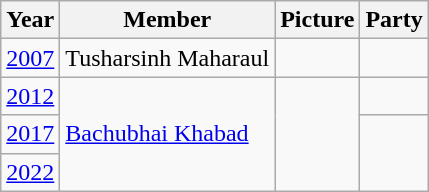<table class="wikitable sortable">
<tr>
<th>Year</th>
<th>Member</th>
<th>Picture</th>
<th colspan="2">Party</th>
</tr>
<tr>
<td><a href='#'>2007</a></td>
<td>Tusharsinh Maharaul</td>
<td></td>
<td></td>
</tr>
<tr>
<td><a href='#'>2012</a></td>
<td rowspan=3><a href='#'>Bachubhai Khabad</a></td>
<td rowspan=3></td>
<td></td>
</tr>
<tr>
<td><a href='#'>2017</a></td>
</tr>
<tr>
<td><a href='#'>2022</a></td>
</tr>
</table>
